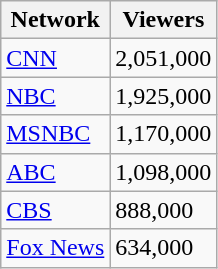<table class="wikitable">
<tr>
<th>Network</th>
<th>Viewers</th>
</tr>
<tr>
<td><a href='#'>CNN</a></td>
<td>2,051,000</td>
</tr>
<tr>
<td><a href='#'>NBC</a></td>
<td>1,925,000</td>
</tr>
<tr>
<td><a href='#'>MSNBC</a></td>
<td>1,170,000</td>
</tr>
<tr>
<td><a href='#'>ABC</a></td>
<td>1,098,000</td>
</tr>
<tr>
<td><a href='#'>CBS</a></td>
<td>888,000</td>
</tr>
<tr>
<td><a href='#'>Fox News</a></td>
<td>634,000</td>
</tr>
</table>
